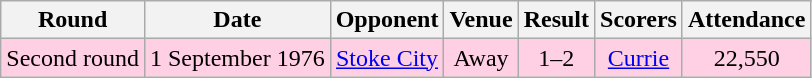<table class="wikitable" style="text-align:center">
<tr>
<th>Round</th>
<th>Date</th>
<th>Opponent</th>
<th>Venue</th>
<th>Result</th>
<th class="unsortable">Scorers</th>
<th>Attendance</th>
</tr>
<tr style="background-color: #ffd0e3;">
<td>Second round</td>
<td>1 September 1976</td>
<td><a href='#'>Stoke City</a></td>
<td>Away</td>
<td>1–2</td>
<td><a href='#'>Currie</a></td>
<td>22,550</td>
</tr>
</table>
